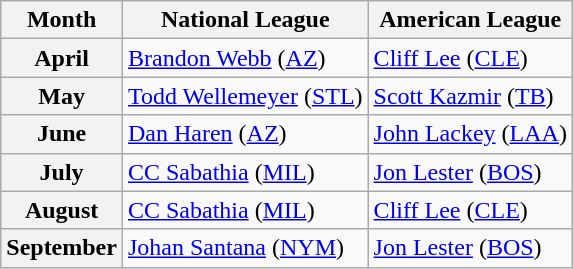<table class="wikitable">
<tr>
<th>Month</th>
<th>National League</th>
<th>American League</th>
</tr>
<tr>
<th>April</th>
<td><a href='#'>Brandon Webb</a> (<a href='#'>AZ</a>)</td>
<td><a href='#'>Cliff Lee</a> (<a href='#'>CLE</a>)</td>
</tr>
<tr>
<th>May</th>
<td><a href='#'>Todd Wellemeyer</a> (<a href='#'>STL</a>)</td>
<td><a href='#'>Scott Kazmir</a> (<a href='#'>TB</a>)</td>
</tr>
<tr>
<th>June</th>
<td><a href='#'>Dan Haren</a> (<a href='#'>AZ</a>)</td>
<td><a href='#'>John Lackey</a> (<a href='#'>LAA</a>)</td>
</tr>
<tr>
<th>July</th>
<td><a href='#'>CC Sabathia</a> (<a href='#'>MIL</a>)</td>
<td><a href='#'>Jon Lester</a> (<a href='#'>BOS</a>)</td>
</tr>
<tr>
<th>August</th>
<td><a href='#'>CC Sabathia</a> (<a href='#'>MIL</a>)</td>
<td><a href='#'>Cliff Lee</a> (<a href='#'>CLE</a>)</td>
</tr>
<tr>
<th>September</th>
<td><a href='#'>Johan Santana</a> (<a href='#'>NYM</a>)</td>
<td><a href='#'>Jon Lester</a> (<a href='#'>BOS</a>)</td>
</tr>
</table>
